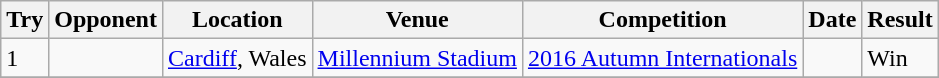<table class="wikitable sortable">
<tr>
<th>Try</th>
<th>Opponent</th>
<th>Location</th>
<th>Venue</th>
<th>Competition</th>
<th>Date</th>
<th>Result</th>
</tr>
<tr>
<td>1</td>
<td></td>
<td><a href='#'>Cardiff</a>, Wales</td>
<td><a href='#'>Millennium Stadium</a></td>
<td><a href='#'>2016 Autumn Internationals</a></td>
<td></td>
<td>Win</td>
</tr>
<tr>
</tr>
</table>
